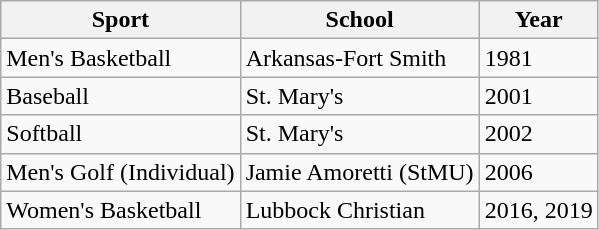<table class="wikitable">
<tr>
<th>Sport</th>
<th>School</th>
<th>Year</th>
</tr>
<tr>
<td>Men's Basketball</td>
<td>Arkansas-Fort Smith</td>
<td>1981</td>
</tr>
<tr>
<td>Baseball</td>
<td>St. Mary's</td>
<td>2001</td>
</tr>
<tr>
<td>Softball</td>
<td>St. Mary's</td>
<td>2002</td>
</tr>
<tr>
<td>Men's Golf (Individual)</td>
<td>Jamie Amoretti (StMU)</td>
<td>2006</td>
</tr>
<tr>
<td>Women's Basketball</td>
<td>Lubbock Christian</td>
<td>2016, 2019</td>
</tr>
</table>
